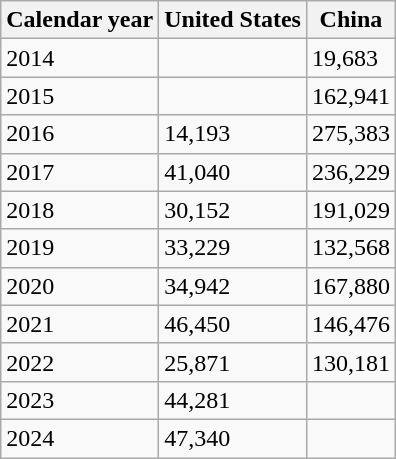<table class="wikitable">
<tr>
<th>Calendar year</th>
<th>United States</th>
<th>China</th>
</tr>
<tr>
<td>2014</td>
<td></td>
<td>19,683</td>
</tr>
<tr>
<td>2015</td>
<td></td>
<td>162,941</td>
</tr>
<tr>
<td>2016</td>
<td>14,193</td>
<td>275,383</td>
</tr>
<tr>
<td>2017</td>
<td>41,040</td>
<td>236,229</td>
</tr>
<tr>
<td>2018</td>
<td>30,152</td>
<td>191,029</td>
</tr>
<tr>
<td>2019</td>
<td>33,229</td>
<td>132,568</td>
</tr>
<tr>
<td>2020</td>
<td>34,942</td>
<td>167,880</td>
</tr>
<tr>
<td>2021</td>
<td>46,450</td>
<td>146,476</td>
</tr>
<tr>
<td>2022</td>
<td>25,871</td>
<td>130,181</td>
</tr>
<tr>
<td>2023</td>
<td>44,281</td>
<td></td>
</tr>
<tr>
<td>2024</td>
<td>47,340</td>
<td></td>
</tr>
</table>
